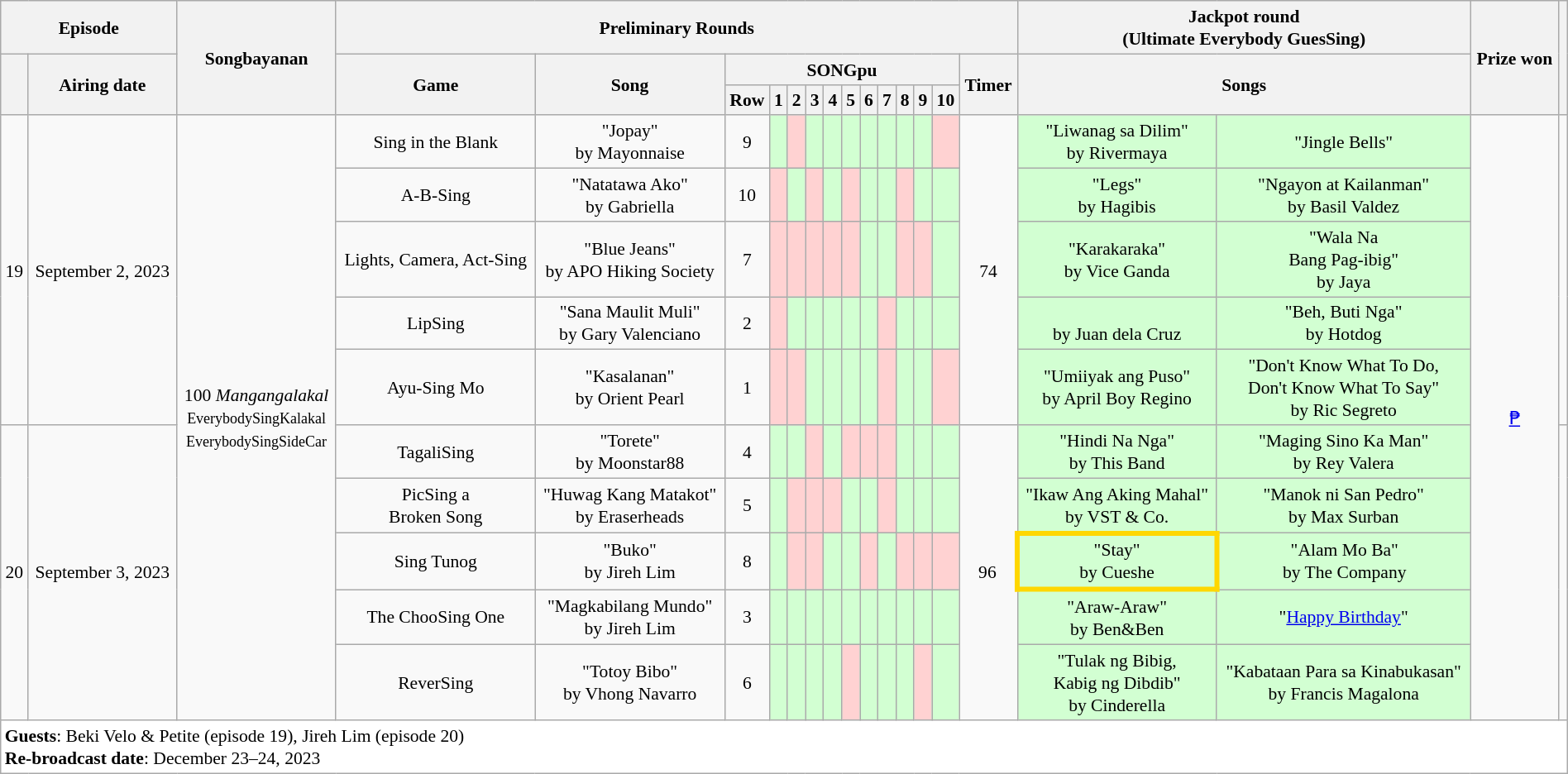<table class="wikitable" style="text-align:center; font-size:90%; line-height:18px;" width="100%">
<tr>
<th colspan="2">Episode</th>
<th rowspan="3">Songbayanan</th>
<th colspan="14">Preliminary Rounds</th>
<th colspan="2">Jackpot round<br><strong>(Ultimate Everybody GuesSing)</strong></th>
<th rowspan="3">Prize won</th>
<th rowspan="3"></th>
</tr>
<tr>
<th rowspan="2"></th>
<th rowspan="2">Airing date</th>
<th rowspan="2">Game</th>
<th rowspan="2">Song</th>
<th colspan="11">SONGpu</th>
<th rowspan="2">Timer</th>
<th colspan="2" rowspan="2">Songs</th>
</tr>
<tr>
<th>Row</th>
<th>1</th>
<th>2</th>
<th>3</th>
<th>4</th>
<th>5</th>
<th>6</th>
<th>7</th>
<th>8</th>
<th>9</th>
<th>10</th>
</tr>
<tr>
<td rowspan="5">19</td>
<td rowspan="5">September 2, 2023</td>
<td rowspan="10">100 <em>Mangangalakal</em><br><small>EverybodySingKalakal<br>EverybodySingSideCar</small></td>
<td>Sing in the Blank</td>
<td>"Jopay"<br>by Mayonnaise</td>
<td>9</td>
<td style="background:#D2FFD2"></td>
<td style="background:#FFD2D2"></td>
<td style="background:#D2FFD2"></td>
<td style="background:#D2FFD2"></td>
<td style="background:#D2FFD2"></td>
<td style="background:#D2FFD2"></td>
<td style="background:#D2FFD2"></td>
<td style="background:#D2FFD2"></td>
<td style="background:#D2FFD2"></td>
<td style="background:#FFD2D2"></td>
<td rowspan="5">74<br></td>
<td style="background:#D2FFD2">"Liwanag sa Dilim"<br>by Rivermaya</td>
<td style="background:#D2FFD2">"Jingle Bells"</td>
<td rowspan="10"><a href='#'>₱</a></td>
<td rowspan="5"><br></td>
</tr>
<tr>
<td>A-B-Sing</td>
<td>"Natatawa Ako"<br>by Gabriella</td>
<td>10</td>
<td style="background:#FFD2D2"></td>
<td style="background:#D2FFD2"></td>
<td style="background:#FFD2D2"></td>
<td style="background:#D2FFD2"></td>
<td style="background:#FFD2D2"></td>
<td style="background:#D2FFD2"></td>
<td style="background:#D2FFD2"></td>
<td style="background:#FFD2D2"></td>
<td style="background:#D2FFD2"></td>
<td style="background:#D2FFD2"></td>
<td style="background:#D2FFD2">"Legs"<br>by Hagibis</td>
<td style="background:#D2FFD2">"Ngayon at Kailanman"<br>by Basil Valdez</td>
</tr>
<tr>
<td>Lights, Camera, Act-Sing</td>
<td>"Blue Jeans"<br>by APO Hiking Society</td>
<td>7</td>
<td style="background:#FFD2D2"></td>
<td style="background:#FFD2D2"></td>
<td style="background:#FFD2D2"></td>
<td style="background:#FFD2D2"></td>
<td style="background:#FFD2D2"></td>
<td style="background:#D2FFD2"></td>
<td style="background:#D2FFD2"></td>
<td style="background:#FFD2D2"></td>
<td style="background:#FFD2D2"></td>
<td style="background:#D2FFD2"></td>
<td style="background:#D2FFD2">"Karakaraka"<br>by Vice Ganda</td>
<td style="background:#D2FFD2">"Wala Na<br>Bang Pag-ibig"<br>by Jaya</td>
</tr>
<tr>
<td>LipSing</td>
<td>"Sana Maulit Muli"<br>by Gary Valenciano</td>
<td>2</td>
<td style="background:#FFD2D2"></td>
<td style="background:#D2FFD2"></td>
<td style="background:#D2FFD2"></td>
<td style="background:#D2FFD2"></td>
<td style="background:#D2FFD2"></td>
<td style="background:#D2FFD2"></td>
<td style="background:#FFD2D2"></td>
<td style="background:#D2FFD2"></td>
<td style="background:#D2FFD2"></td>
<td style="background:#D2FFD2"></td>
<td style="background:#D2FFD2"><br>by Juan dela Cruz</td>
<td style="background:#D2FFD2">"Beh, Buti Nga"<br>by Hotdog</td>
</tr>
<tr>
<td>Ayu-Sing Mo</td>
<td>"Kasalanan"<br>by Orient Pearl</td>
<td>1</td>
<td style="background:#FFD2D2"></td>
<td style="background:#FFD2D2"></td>
<td style="background:#D2FFD2"></td>
<td style="background:#D2FFD2"></td>
<td style="background:#D2FFD2"></td>
<td style="background:#D2FFD2"></td>
<td style="background:#FFD2D2"></td>
<td style="background:#D2FFD2"></td>
<td style="background:#D2FFD2"></td>
<td style="background:#FFD2D2"></td>
<td style="background:#D2FFD2">"Umiiyak ang Puso"<br>by April Boy Regino</td>
<td style="background:#D2FFD2">"Don't Know What To Do,<br>Don't Know What To Say"<br>by Ric Segreto</td>
</tr>
<tr>
<td rowspan="5">20</td>
<td rowspan="5">September 3, 2023</td>
<td>TagaliSing</td>
<td>"Torete"<br>by Moonstar88</td>
<td>4</td>
<td style="background:#D2FFD2"></td>
<td style="background:#D2FFD2"></td>
<td style="background:#FFD2D2"></td>
<td style="background:#D2FFD2"></td>
<td style="background:#FFD2D2"></td>
<td style="background:#FFD2D2"></td>
<td style="background:#FFD2D2"></td>
<td style="background:#D2FFD2"></td>
<td style="background:#D2FFD2"></td>
<td style="background:#D2FFD2"></td>
<td rowspan="5">96<br></td>
<td style="background:#D2FFD2">"Hindi Na Nga"<br>by This Band</td>
<td style="background:#D2FFD2">"Maging Sino Ka Man"<br>by Rey Valera</td>
<td rowspan="5"><br></td>
</tr>
<tr>
<td>PicSing a<br>Broken Song</td>
<td>"Huwag Kang Matakot"<br>by Eraserheads</td>
<td>5</td>
<td style="background:#D2FFD2"></td>
<td style="background:#FFD2D2"></td>
<td style="background:#FFD2D2"></td>
<td style="background:#FFD2D2"></td>
<td style="background:#D2FFD2"></td>
<td style="background:#D2FFD2"></td>
<td style="background:#FFD2D2"></td>
<td style="background:#D2FFD2"></td>
<td style="background:#D2FFD2"></td>
<td style="background:#D2FFD2"></td>
<td style="background:#D2FFD2">"Ikaw Ang Aking Mahal"<br>by VST & Co.</td>
<td style="background:#D2FFD2">"Manok ni San Pedro"<br>by Max Surban</td>
</tr>
<tr>
<td>Sing Tunog</td>
<td>"Buko"<br>by Jireh Lim</td>
<td>8</td>
<td style="background:#D2FFD2"></td>
<td style="background:#FFD2D2"></td>
<td style="background:#FFD2D2"></td>
<td style="background:#D2FFD2"></td>
<td style="background:#D2FFD2"></td>
<td style="background:#FFD2D2"></td>
<td style="background:#D2FFD2"></td>
<td style="background:#FFD2D2"></td>
<td style="background:#FFD2D2"></td>
<td style="background:#FFD2D2"></td>
<td style="background: #D2FFD2; border:solid 4px #FFD700;">"Stay"<br>by Cueshe</td>
<td style="background:#D2FFD2">"Alam Mo Ba"<br>by The Company</td>
</tr>
<tr>
<td>The ChooSing One</td>
<td>"Magkabilang Mundo"<br>by Jireh Lim</td>
<td>3</td>
<td style="background:#D2FFD2"></td>
<td style="background:#D2FFD2"></td>
<td style="background:#D2FFD2"></td>
<td style="background:#D2FFD2"></td>
<td style="background:#D2FFD2"></td>
<td style="background:#D2FFD2"></td>
<td style="background:#D2FFD2"></td>
<td style="background:#D2FFD2"></td>
<td style="background:#D2FFD2"></td>
<td style="background:#D2FFD2"></td>
<td style="background:#D2FFD2">"Araw-Araw"<br>by Ben&Ben</td>
<td style="background:#D2FFD2">"<a href='#'>Happy Birthday</a>"</td>
</tr>
<tr>
<td>ReverSing</td>
<td>"Totoy Bibo"<br>by Vhong Navarro</td>
<td>6</td>
<td style="background:#D2FFD2"></td>
<td style="background:#D2FFD2"></td>
<td style="background:#D2FFD2"></td>
<td style="background:#D2FFD2"></td>
<td style="background:#FFD2D2"></td>
<td style="background:#D2FFD2"></td>
<td style="background:#D2FFD2"></td>
<td style="background:#D2FFD2"></td>
<td style="background:#FFD2D2"></td>
<td style="background:#D2FFD2"></td>
<td style="background:#D2FFD2">"Tulak ng Bibig,<br>Kabig ng Dibdib"<br>by Cinderella</td>
<td style="background:#D2FFD2">"Kabataan Para sa Kinabukasan"<br>by Francis Magalona</td>
</tr>
<tr>
<td colspan="21" style="background:white;" align="left"><strong>Guests</strong>: Beki Velo & Petite (episode 19), Jireh Lim (episode 20)<br><strong>Re-broadcast date</strong>: December 23–24, 2023</td>
</tr>
</table>
